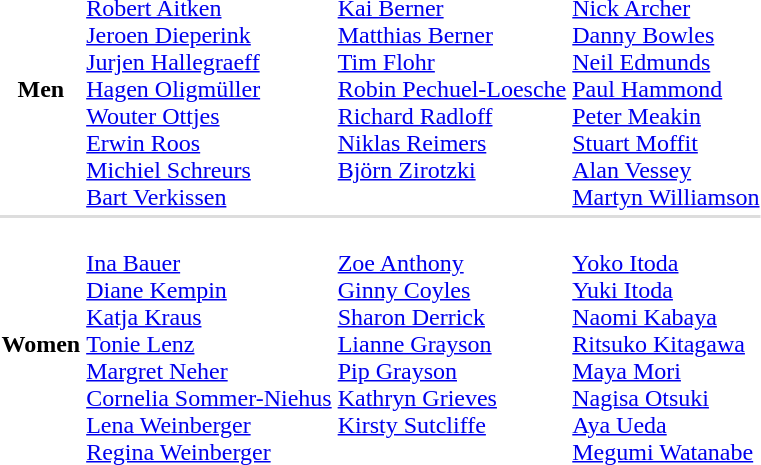<table>
<tr>
<th scope="row">Men</th>
<td><br><a href='#'>Robert Aitken</a><br><a href='#'>Jeroen Dieperink</a><br><a href='#'>Jurjen Hallegraeff</a><br><a href='#'>Hagen Oligmüller</a><br><a href='#'>Wouter Ottjes</a><br><a href='#'>Erwin Roos</a><br><a href='#'>Michiel Schreurs</a><br><a href='#'>Bart Verkissen</a></td>
<td valign=top><br><a href='#'>Kai Berner</a><br><a href='#'>Matthias Berner</a><br><a href='#'>Tim Flohr</a><br><a href='#'>Robin Pechuel-Loesche</a><br><a href='#'>Richard Radloff</a><br><a href='#'>Niklas Reimers</a><br><a href='#'>Björn Zirotzki</a></td>
<td><br><a href='#'>Nick Archer</a><br><a href='#'>Danny Bowles</a><br><a href='#'>Neil Edmunds</a><br><a href='#'>Paul Hammond</a><br><a href='#'>Peter Meakin</a><br><a href='#'>Stuart Moffit</a><br><a href='#'>Alan Vessey</a><br><a href='#'>Martyn Williamson</a></td>
</tr>
<tr bgcolor=#DDDDDD>
<td colspan=4></td>
</tr>
<tr>
<th scope="row">Women</th>
<td><br><a href='#'>Ina Bauer</a><br><a href='#'>Diane Kempin</a><br><a href='#'>Katja Kraus</a><br><a href='#'>Tonie Lenz</a><br><a href='#'>Margret Neher</a><br><a href='#'>Cornelia Sommer-Niehus</a><br><a href='#'>Lena Weinberger</a><br><a href='#'>Regina Weinberger</a></td>
<td valign=top><br><a href='#'>Zoe Anthony</a><br><a href='#'>Ginny Coyles</a><br><a href='#'>Sharon Derrick</a><br><a href='#'>Lianne Grayson</a><br><a href='#'>Pip Grayson</a><br><a href='#'>Kathryn Grieves</a><br><a href='#'>Kirsty Sutcliffe</a></td>
<td><br><a href='#'>Yoko Itoda</a><br><a href='#'>Yuki Itoda</a><br><a href='#'>Naomi Kabaya</a><br><a href='#'>Ritsuko Kitagawa</a><br><a href='#'>Maya Mori</a><br><a href='#'>Nagisa Otsuki</a><br><a href='#'>Aya Ueda</a><br><a href='#'>Megumi Watanabe</a></td>
</tr>
</table>
